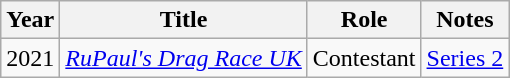<table class="wikitable plainrowheaders sortable">
<tr>
<th scope="col">Year</th>
<th scope="col">Title</th>
<th scope="col">Role</th>
<th scope="col">Notes</th>
</tr>
<tr>
<td>2021</td>
<td><em><a href='#'>RuPaul's Drag Race UK</a></em></td>
<td>Contestant</td>
<td><a href='#'>Series 2</a></td>
</tr>
</table>
